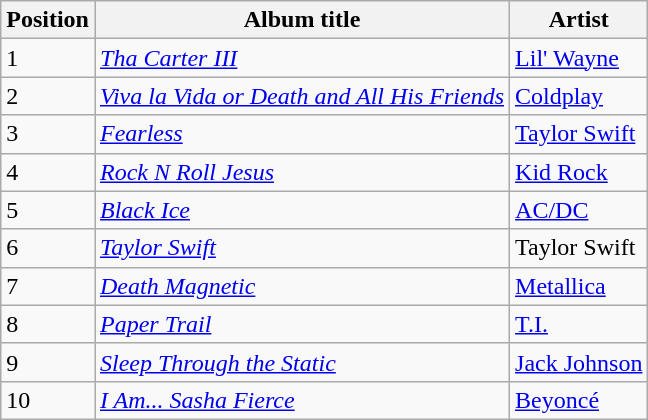<table class="wikitable">
<tr>
<th>Position</th>
<th>Album title</th>
<th>Artist</th>
</tr>
<tr>
<td>1</td>
<td><em><a href='#'>Tha Carter III</a></em></td>
<td><a href='#'>Lil' Wayne</a></td>
</tr>
<tr>
<td>2</td>
<td><em><a href='#'>Viva la Vida or Death and All His Friends</a></em></td>
<td><a href='#'>Coldplay</a></td>
</tr>
<tr>
<td>3</td>
<td><em><a href='#'>Fearless</a></em></td>
<td><a href='#'>Taylor Swift</a></td>
</tr>
<tr>
<td>4</td>
<td><em><a href='#'>Rock N Roll Jesus</a></em></td>
<td><a href='#'>Kid Rock</a></td>
</tr>
<tr>
<td>5</td>
<td><em><a href='#'>Black Ice</a></em></td>
<td><a href='#'>AC/DC</a></td>
</tr>
<tr>
<td>6</td>
<td><em><a href='#'>Taylor Swift</a></em></td>
<td>Taylor Swift</td>
</tr>
<tr>
<td>7</td>
<td><em><a href='#'>Death Magnetic</a></em></td>
<td><a href='#'>Metallica</a></td>
</tr>
<tr>
<td>8</td>
<td><em><a href='#'>Paper Trail</a></em></td>
<td><a href='#'>T.I.</a></td>
</tr>
<tr>
<td>9</td>
<td><em><a href='#'>Sleep Through the Static</a></em></td>
<td><a href='#'>Jack Johnson</a></td>
</tr>
<tr>
<td>10</td>
<td><em><a href='#'>I Am... Sasha Fierce</a></em></td>
<td><a href='#'>Beyoncé</a></td>
</tr>
</table>
